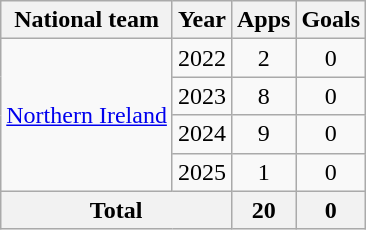<table class=wikitable style=text-align:center>
<tr>
<th>National team</th>
<th>Year</th>
<th>Apps</th>
<th>Goals</th>
</tr>
<tr>
<td rowspan="4"><a href='#'>Northern Ireland</a></td>
<td>2022</td>
<td>2</td>
<td>0</td>
</tr>
<tr>
<td>2023</td>
<td>8</td>
<td>0</td>
</tr>
<tr>
<td>2024</td>
<td>9</td>
<td>0</td>
</tr>
<tr>
<td>2025</td>
<td>1</td>
<td>0</td>
</tr>
<tr>
<th colspan=2>Total</th>
<th>20</th>
<th>0</th>
</tr>
</table>
